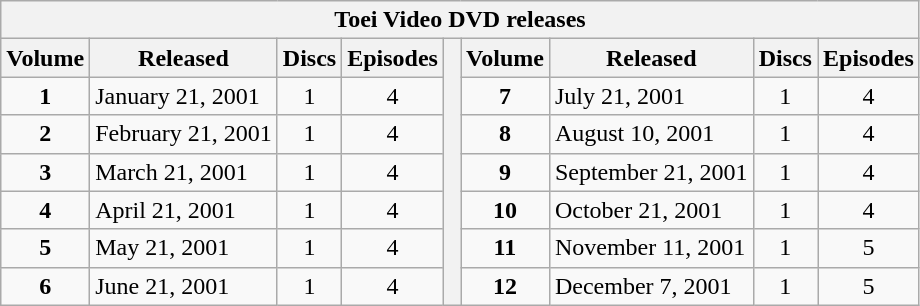<table class="wikitable">
<tr>
<th colspan="9"><strong>Toei Video DVD releases</strong></th>
</tr>
<tr>
<th><strong>Volume</strong></th>
<th><strong>Released</strong></th>
<th><strong>Discs</strong></th>
<th><strong>Episodes</strong></th>
<th rowspan="7"> </th>
<th><strong>Volume</strong></th>
<th><strong>Released</strong></th>
<th><strong>Discs</strong></th>
<th><strong>Episodes</strong></th>
</tr>
<tr>
<td align=center><strong>1</strong></td>
<td>January 21, 2001</td>
<td align=center>1</td>
<td align=center>4</td>
<td align=center><strong>7</strong></td>
<td>July 21, 2001</td>
<td align=center>1</td>
<td align=center>4</td>
</tr>
<tr>
<td align=center><strong>2</strong></td>
<td>February 21, 2001</td>
<td align=center>1</td>
<td align=center>4</td>
<td align=center><strong>8</strong></td>
<td>August 10, 2001</td>
<td align=center>1</td>
<td align=center>4</td>
</tr>
<tr>
<td align=center><strong>3</strong></td>
<td>March 21, 2001</td>
<td align=center>1</td>
<td align=center>4</td>
<td align=center><strong>9</strong></td>
<td>September 21, 2001</td>
<td align=center>1</td>
<td align=center>4</td>
</tr>
<tr>
<td align=center><strong>4</strong></td>
<td>April 21, 2001</td>
<td align=center>1</td>
<td align=center>4</td>
<td align=center><strong>10</strong></td>
<td>October 21, 2001</td>
<td align=center>1</td>
<td align=center>4</td>
</tr>
<tr>
<td align=center><strong>5</strong></td>
<td>May 21, 2001</td>
<td align=center>1</td>
<td align=center>4</td>
<td align=center><strong>11</strong></td>
<td>November 11, 2001</td>
<td align=center>1</td>
<td align=center>5</td>
</tr>
<tr>
<td align=center><strong>6</strong></td>
<td>June 21, 2001</td>
<td align=center>1</td>
<td align=center>4</td>
<td align=center><strong>12</strong></td>
<td>December 7, 2001</td>
<td align=center>1</td>
<td align=center>5</td>
</tr>
</table>
